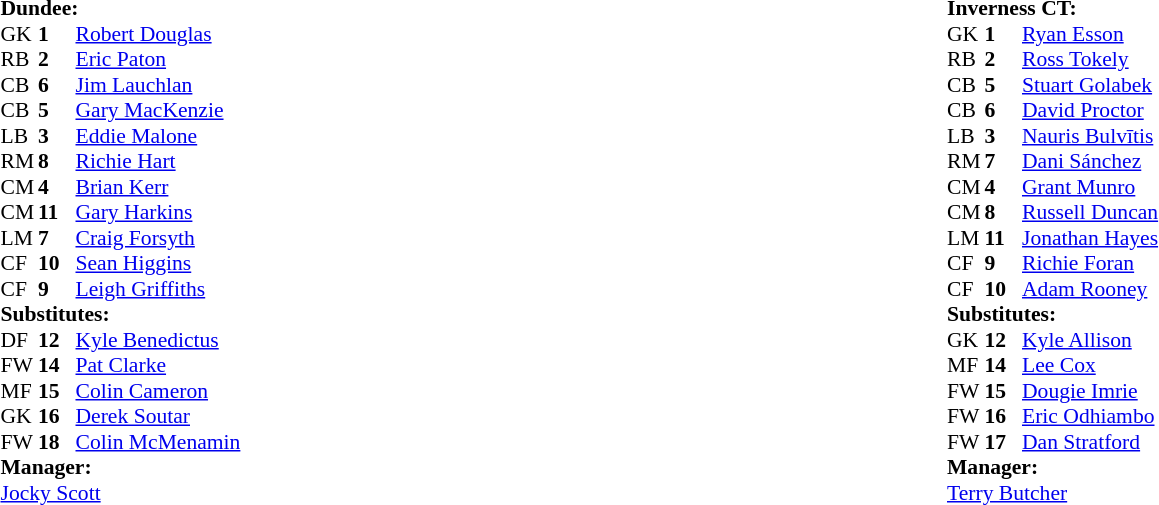<table width="100%">
<tr>
<td valign="top" width="50%"><br><table style="font-size: 90%" cellspacing="0" cellpadding="0">
<tr>
<td colspan="4"><strong>Dundee:</strong></td>
</tr>
<tr>
<th width="25"></th>
<th width="25"></th>
</tr>
<tr>
<td>GK</td>
<td><strong>1</strong></td>
<td> <a href='#'>Robert Douglas</a></td>
</tr>
<tr>
<td>RB</td>
<td><strong>2</strong></td>
<td> <a href='#'>Eric Paton</a></td>
<td></td>
<td></td>
</tr>
<tr>
<td>CB</td>
<td><strong>6</strong></td>
<td> <a href='#'>Jim Lauchlan</a></td>
<td></td>
</tr>
<tr>
<td>CB</td>
<td><strong>5</strong></td>
<td> <a href='#'>Gary MacKenzie</a></td>
</tr>
<tr>
<td>LB</td>
<td><strong>3</strong></td>
<td> <a href='#'>Eddie Malone</a></td>
</tr>
<tr>
<td>RM</td>
<td><strong>8</strong></td>
<td> <a href='#'>Richie Hart</a></td>
</tr>
<tr>
<td>CM</td>
<td><strong>4</strong></td>
<td> <a href='#'>Brian Kerr</a></td>
<td></td>
</tr>
<tr>
<td>CM</td>
<td><strong>11</strong></td>
<td> <a href='#'>Gary Harkins</a></td>
</tr>
<tr>
<td>LM</td>
<td><strong>7</strong></td>
<td> <a href='#'>Craig Forsyth</a></td>
</tr>
<tr>
<td>CF</td>
<td><strong>10</strong></td>
<td> <a href='#'>Sean Higgins</a></td>
<td></td>
<td></td>
</tr>
<tr>
<td>CF</td>
<td><strong>9</strong></td>
<td> <a href='#'>Leigh Griffiths</a></td>
<td></td>
<td></td>
</tr>
<tr>
<td colspan=4><strong>Substitutes:</strong></td>
</tr>
<tr>
<td>DF</td>
<td><strong>12</strong></td>
<td> <a href='#'>Kyle Benedictus</a></td>
<td></td>
<td></td>
</tr>
<tr>
<td>FW</td>
<td><strong>14</strong></td>
<td> <a href='#'>Pat Clarke</a></td>
<td></td>
<td></td>
</tr>
<tr>
<td>MF</td>
<td><strong>15</strong></td>
<td> <a href='#'>Colin Cameron</a></td>
</tr>
<tr>
<td>GK</td>
<td><strong>16</strong></td>
<td> <a href='#'>Derek Soutar</a></td>
</tr>
<tr>
<td>FW</td>
<td><strong>18</strong></td>
<td> <a href='#'>Colin McMenamin</a></td>
<td></td>
<td></td>
</tr>
<tr>
<td colspan=4><strong>Manager:</strong></td>
</tr>
<tr>
<td colspan="4"> <a href='#'>Jocky Scott</a></td>
</tr>
</table>
</td>
<td valign="top" width="50%"><br><table style="font-size: 90%" cellspacing="0" cellpadding="0">
<tr>
<td colspan="4"><strong>Inverness CT:</strong></td>
</tr>
<tr>
<th width="25"></th>
<th width="25"></th>
</tr>
<tr>
<td>GK</td>
<td><strong>1</strong></td>
<td> <a href='#'>Ryan Esson</a></td>
</tr>
<tr>
<td>RB</td>
<td><strong>2</strong></td>
<td> <a href='#'>Ross Tokely</a></td>
</tr>
<tr>
<td>CB</td>
<td><strong>5</strong></td>
<td> <a href='#'>Stuart Golabek</a></td>
</tr>
<tr>
<td>CB</td>
<td><strong>6</strong></td>
<td> <a href='#'>David Proctor</a></td>
</tr>
<tr>
<td>LB</td>
<td><strong>3</strong></td>
<td> <a href='#'>Nauris Bulvītis</a></td>
<td></td>
</tr>
<tr>
<td>RM</td>
<td><strong>7</strong></td>
<td> <a href='#'>Dani Sánchez</a></td>
<td></td>
<td></td>
</tr>
<tr>
<td>CM</td>
<td><strong>4</strong></td>
<td> <a href='#'>Grant Munro</a></td>
</tr>
<tr>
<td>CM</td>
<td><strong>8</strong></td>
<td> <a href='#'>Russell Duncan</a></td>
<td></td>
<td></td>
</tr>
<tr>
<td>LM</td>
<td><strong>11</strong></td>
<td> <a href='#'>Jonathan Hayes</a></td>
<td></td>
</tr>
<tr>
<td>CF</td>
<td><strong>9</strong></td>
<td> <a href='#'>Richie Foran</a></td>
</tr>
<tr>
<td>CF</td>
<td><strong>10</strong></td>
<td> <a href='#'>Adam Rooney</a></td>
<td></td>
<td></td>
</tr>
<tr>
<td colspan=4><strong>Substitutes:</strong></td>
</tr>
<tr>
<td>GK</td>
<td><strong>12</strong></td>
<td> <a href='#'>Kyle Allison</a></td>
</tr>
<tr>
<td>MF</td>
<td><strong>14</strong></td>
<td> <a href='#'>Lee Cox</a></td>
<td></td>
<td></td>
</tr>
<tr>
<td>FW</td>
<td><strong>15</strong></td>
<td> <a href='#'>Dougie Imrie</a></td>
<td></td>
<td></td>
</tr>
<tr>
<td>FW</td>
<td><strong>16</strong></td>
<td> <a href='#'>Eric Odhiambo</a></td>
<td></td>
<td></td>
</tr>
<tr>
<td>FW</td>
<td><strong>17</strong></td>
<td> <a href='#'>Dan Stratford</a></td>
</tr>
<tr>
<td colspan=4><strong>Manager:</strong></td>
</tr>
<tr>
<td colspan="4"> <a href='#'>Terry Butcher</a></td>
</tr>
</table>
</td>
</tr>
</table>
